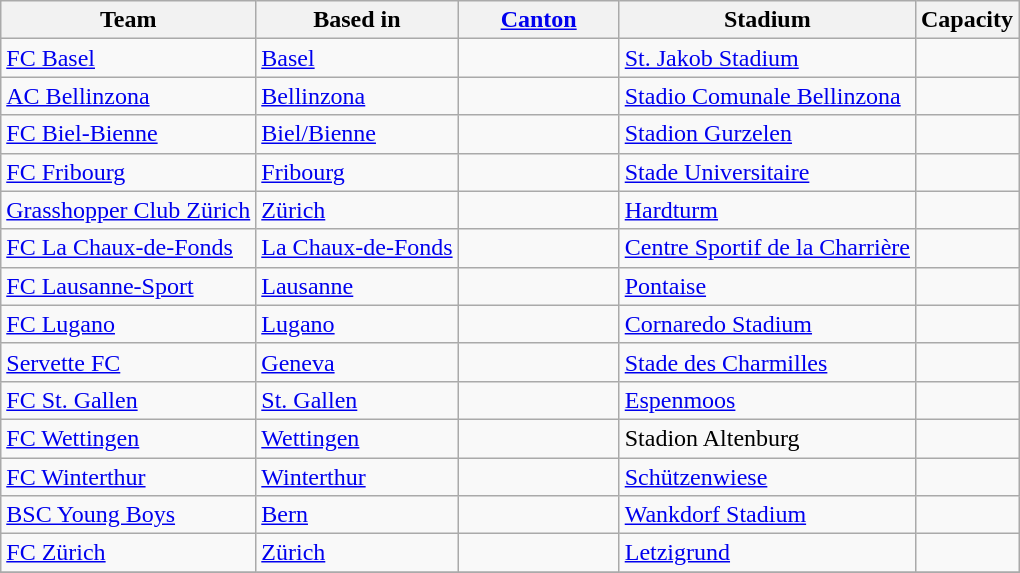<table class="wikitable sortable" style="text-align: left;">
<tr>
<th>Team</th>
<th>Based in</th>
<th width="100"><a href='#'>Canton</a></th>
<th>Stadium</th>
<th>Capacity</th>
</tr>
<tr>
<td><a href='#'>FC Basel</a></td>
<td><a href='#'>Basel</a></td>
<td></td>
<td><a href='#'>St. Jakob Stadium</a></td>
<td></td>
</tr>
<tr>
<td><a href='#'>AC Bellinzona</a></td>
<td><a href='#'>Bellinzona</a></td>
<td></td>
<td><a href='#'>Stadio Comunale Bellinzona</a></td>
<td></td>
</tr>
<tr>
<td><a href='#'>FC Biel-Bienne</a></td>
<td><a href='#'>Biel/Bienne</a></td>
<td></td>
<td><a href='#'>Stadion Gurzelen</a></td>
<td></td>
</tr>
<tr>
<td><a href='#'>FC Fribourg</a></td>
<td><a href='#'>Fribourg</a></td>
<td></td>
<td><a href='#'>Stade Universitaire</a></td>
<td></td>
</tr>
<tr>
<td><a href='#'>Grasshopper Club Zürich</a></td>
<td><a href='#'>Zürich</a></td>
<td></td>
<td><a href='#'>Hardturm</a></td>
<td></td>
</tr>
<tr>
<td><a href='#'>FC La Chaux-de-Fonds</a></td>
<td><a href='#'>La Chaux-de-Fonds</a></td>
<td></td>
<td><a href='#'>Centre Sportif de la Charrière</a></td>
<td></td>
</tr>
<tr>
<td><a href='#'>FC Lausanne-Sport</a></td>
<td><a href='#'>Lausanne</a></td>
<td></td>
<td><a href='#'>Pontaise</a></td>
<td></td>
</tr>
<tr>
<td><a href='#'>FC Lugano</a></td>
<td><a href='#'>Lugano</a></td>
<td></td>
<td><a href='#'>Cornaredo Stadium</a></td>
<td></td>
</tr>
<tr>
<td><a href='#'>Servette FC</a></td>
<td><a href='#'>Geneva</a></td>
<td></td>
<td><a href='#'>Stade des Charmilles</a></td>
<td></td>
</tr>
<tr>
<td><a href='#'>FC St. Gallen</a></td>
<td><a href='#'>St. Gallen</a></td>
<td></td>
<td><a href='#'>Espenmoos</a></td>
<td></td>
</tr>
<tr>
<td><a href='#'>FC Wettingen</a></td>
<td><a href='#'>Wettingen</a></td>
<td></td>
<td>Stadion Altenburg</td>
<td></td>
</tr>
<tr>
<td><a href='#'>FC Winterthur</a></td>
<td><a href='#'>Winterthur</a></td>
<td></td>
<td><a href='#'>Schützenwiese</a></td>
<td></td>
</tr>
<tr>
<td><a href='#'>BSC Young Boys</a></td>
<td><a href='#'>Bern</a></td>
<td></td>
<td><a href='#'>Wankdorf Stadium</a></td>
<td></td>
</tr>
<tr>
<td><a href='#'>FC Zürich</a></td>
<td><a href='#'>Zürich</a></td>
<td></td>
<td><a href='#'>Letzigrund</a></td>
<td></td>
</tr>
<tr>
</tr>
</table>
